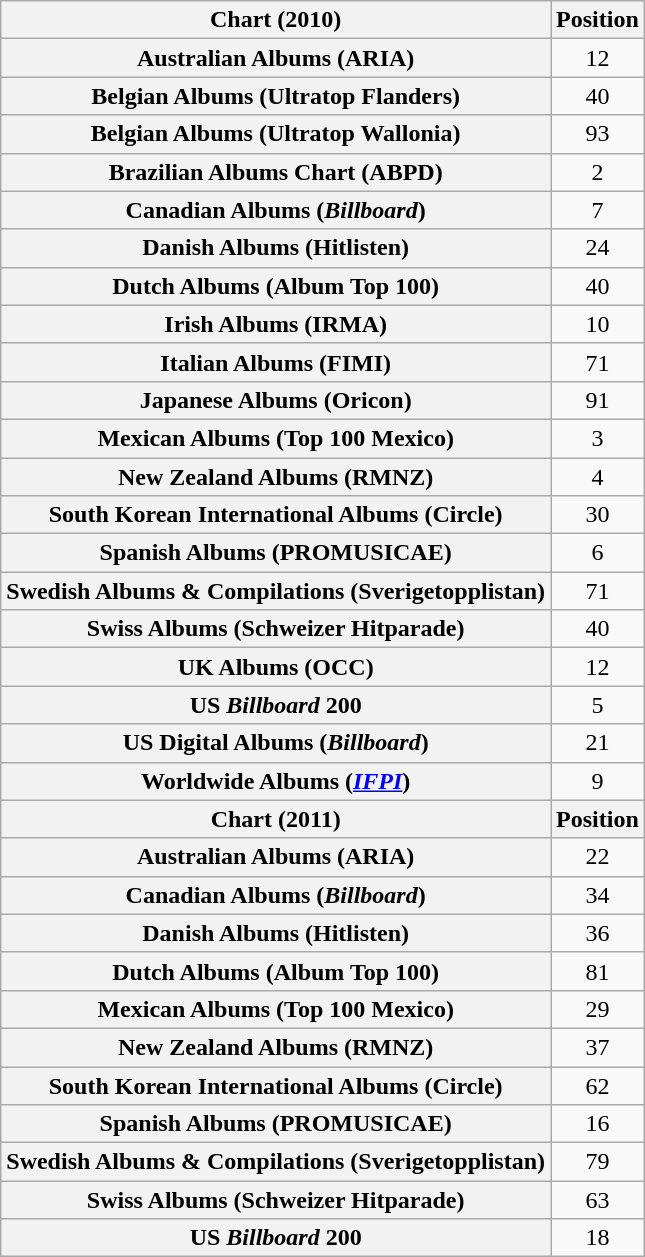<table class="wikitable plainrowheaders" style="text-align:center">
<tr>
<th scope="col">Chart (2010)</th>
<th scope="col">Position</th>
</tr>
<tr>
<th scope="row">Australian Albums (ARIA)</th>
<td>12</td>
</tr>
<tr>
<th scope="row">Belgian Albums (Ultratop Flanders)</th>
<td>40</td>
</tr>
<tr>
<th scope="row">Belgian Albums (Ultratop Wallonia)</th>
<td>93</td>
</tr>
<tr>
<th scope="row">Brazilian Albums Chart (ABPD)</th>
<td>2</td>
</tr>
<tr>
<th scope="row">Canadian Albums (<em>Billboard</em>)</th>
<td>7</td>
</tr>
<tr>
<th scope="row">Danish Albums (Hitlisten)</th>
<td>24</td>
</tr>
<tr>
<th scope="row">Dutch Albums (Album Top 100)</th>
<td>40</td>
</tr>
<tr>
<th scope="row">Irish Albums (IRMA)</th>
<td>10</td>
</tr>
<tr>
<th scope="row">Italian Albums (FIMI)</th>
<td>71</td>
</tr>
<tr>
<th scope="row">Japanese Albums (Oricon)</th>
<td>91</td>
</tr>
<tr>
<th scope="row">Mexican Albums (Top 100 Mexico)</th>
<td>3</td>
</tr>
<tr>
<th scope="row">New Zealand Albums (RMNZ)</th>
<td>4</td>
</tr>
<tr>
<th scope="row">South Korean International Albums (Circle)</th>
<td>30</td>
</tr>
<tr>
<th scope="row">Spanish Albums (PROMUSICAE)</th>
<td>6</td>
</tr>
<tr>
<th scope="row">Swedish Albums & Compilations (Sverigetopplistan)</th>
<td>71</td>
</tr>
<tr>
<th scope="row">Swiss Albums (Schweizer Hitparade)</th>
<td>40</td>
</tr>
<tr>
<th scope="row">UK Albums (OCC)</th>
<td>12</td>
</tr>
<tr>
<th scope="row">US <em>Billboard</em> 200</th>
<td>5</td>
</tr>
<tr>
<th scope="row">US Digital Albums (<em>Billboard</em>)</th>
<td>21</td>
</tr>
<tr>
<th scope="row">Worldwide Albums (<em><a href='#'>IFPI</a></em>)</th>
<td>9</td>
</tr>
<tr>
<th scope="col">Chart (2011)</th>
<th scope="col">Position</th>
</tr>
<tr>
<th scope="row">Australian Albums (ARIA)</th>
<td>22</td>
</tr>
<tr>
<th scope="row">Canadian Albums (<em>Billboard</em>)</th>
<td>34</td>
</tr>
<tr>
<th scope="row">Danish Albums (Hitlisten)</th>
<td>36</td>
</tr>
<tr>
<th scope="row">Dutch Albums (Album Top 100)</th>
<td>81</td>
</tr>
<tr>
<th scope="row">Mexican Albums (Top 100 Mexico)</th>
<td>29</td>
</tr>
<tr>
<th scope="row">New Zealand Albums (RMNZ)</th>
<td>37</td>
</tr>
<tr>
<th scope="row">South Korean International Albums (Circle)</th>
<td>62</td>
</tr>
<tr>
<th scope="row">Spanish Albums (PROMUSICAE)</th>
<td>16</td>
</tr>
<tr>
<th scope="row">Swedish Albums & Compilations (Sverigetopplistan)</th>
<td>79</td>
</tr>
<tr>
<th scope="row">Swiss Albums (Schweizer Hitparade)</th>
<td>63</td>
</tr>
<tr>
<th scope="row">US <em>Billboard</em> 200</th>
<td>18</td>
</tr>
</table>
